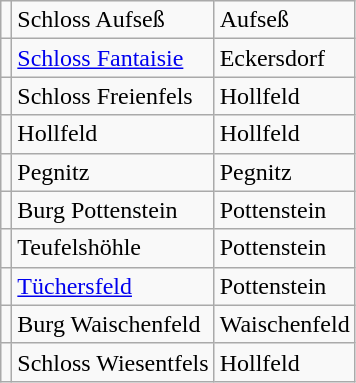<table class="wikitable">
<tr>
<td></td>
<td>Schloss Aufseß</td>
<td>Aufseß</td>
</tr>
<tr>
<td></td>
<td><a href='#'>Schloss Fantaisie</a></td>
<td>Eckersdorf</td>
</tr>
<tr>
<td></td>
<td>Schloss Freienfels</td>
<td>Hollfeld</td>
</tr>
<tr>
<td></td>
<td>Hollfeld</td>
<td>Hollfeld</td>
</tr>
<tr>
<td></td>
<td>Pegnitz</td>
<td>Pegnitz</td>
</tr>
<tr>
<td></td>
<td>Burg Pottenstein</td>
<td>Pottenstein</td>
</tr>
<tr>
<td></td>
<td>Teufelshöhle</td>
<td>Pottenstein</td>
</tr>
<tr>
<td></td>
<td><a href='#'>Tüchersfeld</a></td>
<td>Pottenstein</td>
</tr>
<tr>
<td></td>
<td>Burg Waischenfeld</td>
<td>Waischenfeld</td>
</tr>
<tr>
<td></td>
<td>Schloss Wiesentfels</td>
<td>Hollfeld</td>
</tr>
</table>
